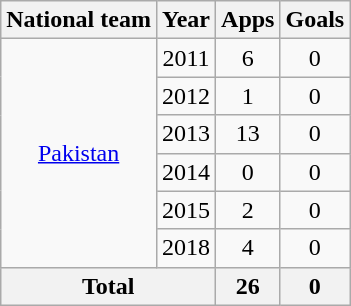<table class="wikitable" style="text-align:center">
<tr>
<th>National team</th>
<th>Year</th>
<th>Apps</th>
<th>Goals</th>
</tr>
<tr>
<td rowspan="6"><a href='#'>Pakistan</a></td>
<td>2011</td>
<td>6</td>
<td>0</td>
</tr>
<tr>
<td>2012</td>
<td>1</td>
<td>0</td>
</tr>
<tr>
<td>2013</td>
<td>13</td>
<td>0</td>
</tr>
<tr>
<td>2014</td>
<td>0</td>
<td>0</td>
</tr>
<tr>
<td>2015</td>
<td>2</td>
<td>0</td>
</tr>
<tr>
<td>2018</td>
<td>4</td>
<td>0</td>
</tr>
<tr>
<th colspan="2">Total</th>
<th>26</th>
<th>0</th>
</tr>
</table>
